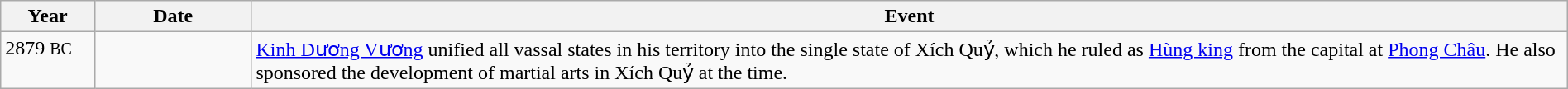<table class="wikitable" width="100%">
<tr>
<th style="width:6%">Year</th>
<th style="width:10%">Date</th>
<th>Event</th>
</tr>
<tr>
<td valign="top">2879 <small>BC</small></td>
<td></td>
<td><a href='#'>Kinh Dương Vương</a> unified all vassal states in his territory into the single state of Xích Quỷ, which he ruled as <a href='#'>Hùng king</a> from the capital at <a href='#'>Phong Châu</a>. He also sponsored the development of martial arts in Xích Quỷ at the time.</td>
</tr>
</table>
